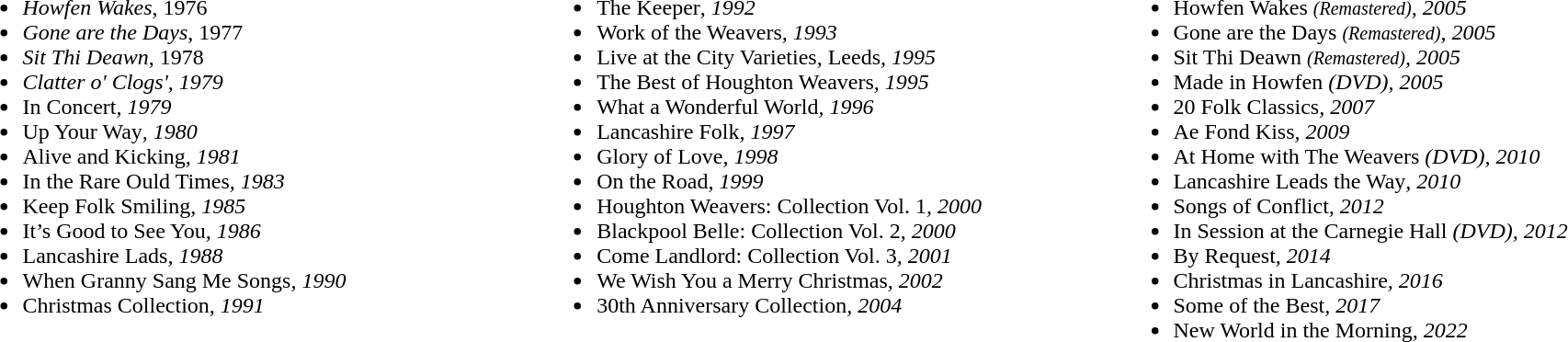<table width=100%>
<tr valign ="top">
<td width=33%><br><ul><li><em>Howfen Wakes</em>, 1976</li><li><em>Gone are the Days</em>, 1977</li><li><em>Sit Thi Deawn</em>, 1978</li><li><em>Clatter o' Clogs', 1979</li><li></em>In Concert<em>, 1979</li><li></em>Up Your Way<em>, 1980</li><li></em>Alive and Kicking<em>, 1981</li><li></em>In the Rare Ould Times<em>, 1983</li><li></em>Keep Folk Smiling<em>, 1985</li><li></em>It’s Good to See You<em>, 1986</li><li></em>Lancashire Lads<em>, 1988</li><li></em>When Granny Sang Me Songs<em>, 1990</li><li></em>Christmas Collection<em>, 1991</li></ul></td>
<td valign="top"><br><ul><li></em>The Keeper<em>, 1992</li><li></em>Work of the Weavers<em>, 1993</li><li></em>Live at the City Varieties, Leeds<em>, 1995</li><li></em>The Best of Houghton Weavers<em>, 1995</li><li></em>What a Wonderful World<em>, 1996</li><li></em>Lancashire Folk<em>, 1997</li><li></em>Glory of Love<em>, 1998</li><li></em>On the Road<em>, 1999</li><li></em>Houghton Weavers: Collection Vol. 1<em>, 2000</li><li></em>Blackpool Belle: Collection Vol. 2<em>, 2000</li><li></em>Come Landlord: Collection Vol. 3<em>, 2001</li><li></em>We Wish You a Merry Christmas<em>, 2002</li><li></em>30th Anniversary Collection<em>, 2004</li></ul></td>
<td valign="top"><br><ul><li></em>Howfen Wakes<em> <small>(Remastered)</small>, 2005</li><li></em>Gone are the Days<em> <small>(Remastered)</small>, 2005</li><li></em>Sit Thi Deawn<em> <small>(Remastered)</small>, 2005</li><li></em>Made in Howfen<em> (DVD), 2005</li><li></em>20 Folk Classics<em>, 2007</li><li></em>Ae Fond Kiss<em>, 2009</li><li></em>At Home with The Weavers<em> (DVD), 2010</li><li></em>Lancashire Leads the Way<em>, 2010</li><li></em>Songs of Conflict<em>, 2012</li><li></em>In Session at the Carnegie Hall<em> (DVD), 2012</li><li></em>By Request<em>, 2014</li><li></em>Christmas in Lancashire<em>, 2016</li><li></em>Some of the Best<em>, 2017</li><li></em>New World in the Morning<em>, 2022</li></ul></td>
</tr>
</table>
